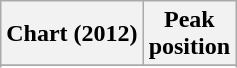<table class="wikitable sortable plainrowheaders" style="text-align:center">
<tr>
<th scope="col">Chart (2012)</th>
<th scope="col">Peak<br>position</th>
</tr>
<tr>
</tr>
<tr>
</tr>
<tr>
</tr>
<tr>
</tr>
<tr>
</tr>
</table>
